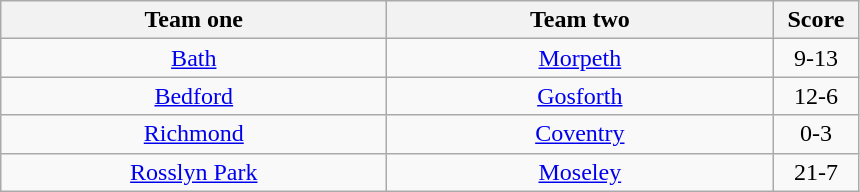<table class="wikitable" style="text-align: center">
<tr>
<th width=250>Team one</th>
<th width=250>Team two</th>
<th width=50>Score</th>
</tr>
<tr>
<td><a href='#'>Bath</a></td>
<td><a href='#'>Morpeth</a></td>
<td>9-13</td>
</tr>
<tr>
<td><a href='#'>Bedford</a></td>
<td><a href='#'>Gosforth</a></td>
<td>12-6</td>
</tr>
<tr>
<td><a href='#'>Richmond</a></td>
<td><a href='#'>Coventry</a></td>
<td>0-3</td>
</tr>
<tr>
<td><a href='#'>Rosslyn Park</a></td>
<td><a href='#'>Moseley</a></td>
<td>21-7</td>
</tr>
</table>
